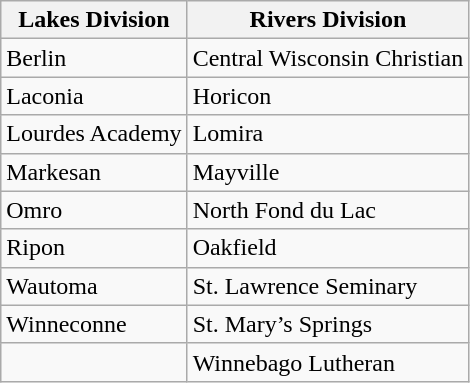<table class="wikitable">
<tr>
<th>Lakes Division</th>
<th>Rivers Division</th>
</tr>
<tr>
<td>Berlin</td>
<td>Central Wisconsin Christian</td>
</tr>
<tr>
<td>Laconia</td>
<td>Horicon</td>
</tr>
<tr>
<td>Lourdes Academy</td>
<td>Lomira</td>
</tr>
<tr>
<td>Markesan</td>
<td>Mayville</td>
</tr>
<tr>
<td>Omro</td>
<td>North Fond du Lac</td>
</tr>
<tr>
<td>Ripon</td>
<td>Oakfield</td>
</tr>
<tr>
<td>Wautoma</td>
<td>St. Lawrence Seminary</td>
</tr>
<tr>
<td>Winneconne</td>
<td>St. Mary’s Springs</td>
</tr>
<tr>
<td></td>
<td>Winnebago Lutheran</td>
</tr>
</table>
